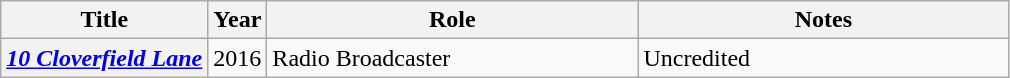<table class="wikitable plainrowheaders sortable">
<tr>
<th scope="col">Title</th>
<th scope="col">Year</th>
<th scope="col" style="width: 15em;">Role</th>
<th scope="col" style="width: 15em;" class="unsortable">Notes</th>
</tr>
<tr>
<th scope=row><em><a href='#'>10 Cloverfield Lane</a></em></th>
<td>2016</td>
<td>Radio Broadcaster</td>
<td>Uncredited</td>
</tr>
</table>
